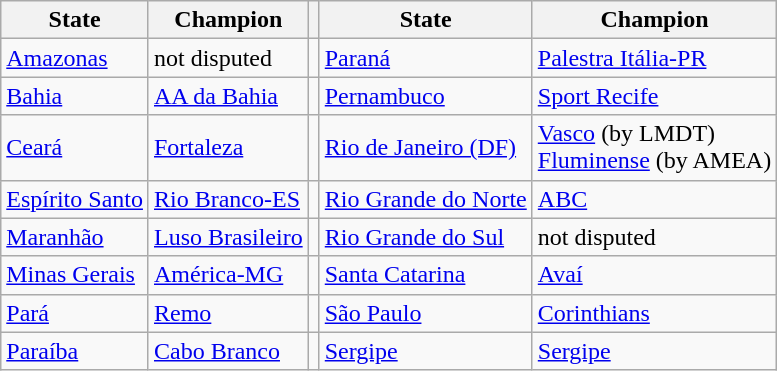<table class="wikitable">
<tr>
<th>State</th>
<th>Champion</th>
<th></th>
<th>State</th>
<th>Champion</th>
</tr>
<tr>
<td><a href='#'>Amazonas</a></td>
<td>not disputed</td>
<td></td>
<td><a href='#'>Paraná</a></td>
<td><a href='#'>Palestra Itália-PR</a></td>
</tr>
<tr>
<td><a href='#'>Bahia</a></td>
<td><a href='#'>AA da Bahia</a></td>
<td></td>
<td><a href='#'>Pernambuco</a></td>
<td><a href='#'>Sport Recife</a></td>
</tr>
<tr>
<td><a href='#'>Ceará</a></td>
<td><a href='#'>Fortaleza</a></td>
<td></td>
<td><a href='#'>Rio de Janeiro (DF)</a></td>
<td><a href='#'>Vasco</a> (by LMDT)<br><a href='#'>Fluminense</a> (by AMEA)</td>
</tr>
<tr>
<td><a href='#'>Espírito Santo</a></td>
<td><a href='#'>Rio Branco-ES</a></td>
<td></td>
<td><a href='#'>Rio Grande do Norte</a></td>
<td><a href='#'>ABC</a></td>
</tr>
<tr>
<td><a href='#'>Maranhão</a></td>
<td><a href='#'>Luso Brasileiro</a></td>
<td></td>
<td><a href='#'>Rio Grande do Sul</a></td>
<td>not disputed</td>
</tr>
<tr>
<td><a href='#'>Minas Gerais</a></td>
<td><a href='#'>América-MG</a></td>
<td></td>
<td><a href='#'>Santa Catarina</a></td>
<td><a href='#'>Avaí</a></td>
</tr>
<tr>
<td><a href='#'>Pará</a></td>
<td><a href='#'>Remo</a></td>
<td></td>
<td><a href='#'>São Paulo</a></td>
<td><a href='#'>Corinthians</a></td>
</tr>
<tr>
<td><a href='#'>Paraíba</a></td>
<td><a href='#'>Cabo Branco</a></td>
<td></td>
<td><a href='#'>Sergipe</a></td>
<td><a href='#'>Sergipe</a></td>
</tr>
</table>
